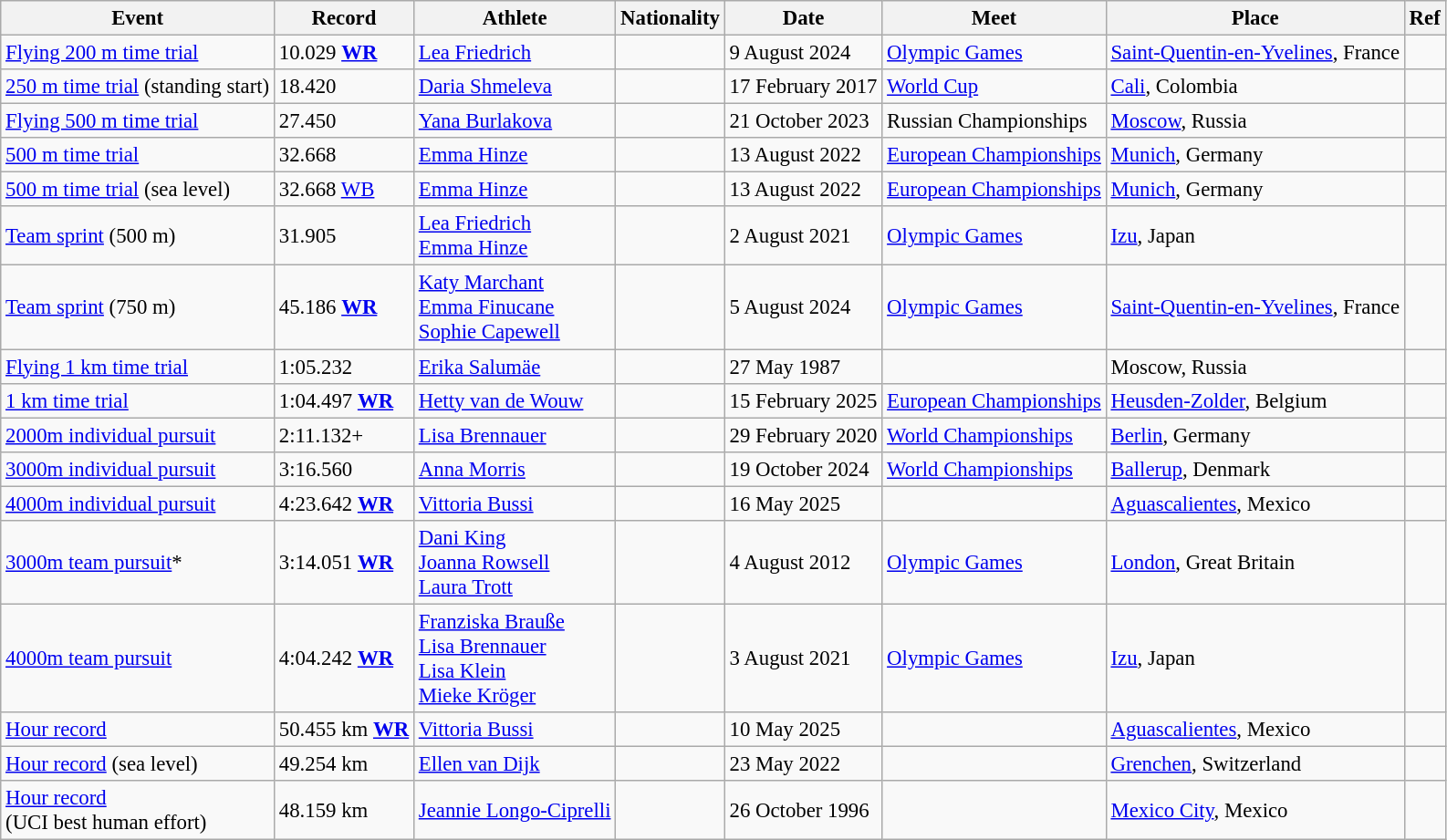<table class="wikitable" style="font-size:95%">
<tr>
<th>Event</th>
<th>Record</th>
<th>Athlete</th>
<th>Nationality</th>
<th>Date</th>
<th>Meet</th>
<th>Place</th>
<th>Ref</th>
</tr>
<tr>
<td><a href='#'>Flying 200 m time trial</a></td>
<td>10.029 <a href='#'><strong>WR</strong></a></td>
<td><a href='#'>Lea Friedrich</a></td>
<td></td>
<td>9 August 2024</td>
<td><a href='#'>Olympic Games</a></td>
<td><a href='#'>Saint-Quentin-en-Yvelines</a>, France</td>
<td></td>
</tr>
<tr>
<td><a href='#'>250 m time trial</a> (standing start)</td>
<td>18.420</td>
<td><a href='#'>Daria Shmeleva</a></td>
<td></td>
<td>17 February 2017</td>
<td><a href='#'>World Cup</a></td>
<td><a href='#'>Cali</a>, Colombia</td>
<td></td>
</tr>
<tr>
<td><a href='#'>Flying 500 m time trial</a></td>
<td>27.450</td>
<td><a href='#'>Yana Burlakova</a></td>
<td></td>
<td>21 October 2023</td>
<td>Russian Championships</td>
<td><a href='#'>Moscow</a>, Russia</td>
<td></td>
</tr>
<tr>
<td><a href='#'>500 m time trial</a></td>
<td>32.668</td>
<td><a href='#'>Emma Hinze</a></td>
<td></td>
<td>13 August 2022</td>
<td><a href='#'>European Championships</a></td>
<td><a href='#'>Munich</a>, Germany</td>
<td></td>
</tr>
<tr>
<td><a href='#'>500 m time trial</a> (sea level)</td>
<td>32.668 <a href='#'>WB</a></td>
<td><a href='#'>Emma Hinze</a></td>
<td></td>
<td>13 August 2022</td>
<td><a href='#'>European Championships</a></td>
<td><a href='#'>Munich</a>, Germany</td>
<td></td>
</tr>
<tr>
<td><a href='#'>Team sprint</a> (500 m)</td>
<td>31.905</td>
<td><a href='#'>Lea Friedrich</a><br><a href='#'>Emma Hinze</a></td>
<td></td>
<td>2 August 2021</td>
<td><a href='#'>Olympic Games</a></td>
<td><a href='#'>Izu</a>, Japan</td>
<td></td>
</tr>
<tr>
<td><a href='#'>Team sprint</a> (750 m)</td>
<td>45.186 <a href='#'><strong>WR</strong></a></td>
<td><a href='#'>Katy Marchant</a><br><a href='#'>Emma Finucane</a><br><a href='#'>Sophie Capewell</a></td>
<td></td>
<td>5 August 2024</td>
<td><a href='#'>Olympic Games</a></td>
<td><a href='#'>Saint-Quentin-en-Yvelines</a>, France</td>
<td></td>
</tr>
<tr>
<td><a href='#'>Flying 1 km time trial</a></td>
<td>1:05.232</td>
<td><a href='#'>Erika Salumäe</a></td>
<td></td>
<td>27 May 1987</td>
<td></td>
<td>Moscow, Russia</td>
<td></td>
</tr>
<tr>
<td><a href='#'>1 km time trial</a></td>
<td>1:04.497 <a href='#'><strong>WR</strong></a></td>
<td><a href='#'>Hetty van de Wouw</a></td>
<td></td>
<td>15 February 2025</td>
<td><a href='#'>European Championships</a></td>
<td><a href='#'>Heusden-Zolder</a>, Belgium</td>
<td></td>
</tr>
<tr>
<td><a href='#'>2000m individual pursuit</a></td>
<td>2:11.132+</td>
<td><a href='#'>Lisa Brennauer</a></td>
<td></td>
<td>29 February 2020</td>
<td><a href='#'>World Championships</a></td>
<td><a href='#'>Berlin</a>, Germany</td>
<td></td>
</tr>
<tr>
<td><a href='#'>3000m individual pursuit</a></td>
<td>3:16.560</td>
<td><a href='#'>Anna Morris</a></td>
<td></td>
<td>19 October 2024</td>
<td><a href='#'>World Championships</a></td>
<td><a href='#'>Ballerup</a>, Denmark</td>
<td></td>
</tr>
<tr>
<td><a href='#'>4000m individual pursuit</a></td>
<td>4:23.642 <a href='#'><strong>WR</strong></a></td>
<td><a href='#'>Vittoria Bussi</a></td>
<td></td>
<td>16 May 2025</td>
<td></td>
<td><a href='#'>Aguascalientes</a>, Mexico</td>
<td></td>
</tr>
<tr>
<td><a href='#'>3000m team pursuit</a>*</td>
<td>3:14.051 <a href='#'><strong>WR</strong></a></td>
<td><a href='#'>Dani King</a><br><a href='#'>Joanna Rowsell</a><br><a href='#'>Laura Trott</a></td>
<td></td>
<td>4 August 2012</td>
<td><a href='#'>Olympic Games</a></td>
<td><a href='#'>London</a>, Great Britain</td>
<td></td>
</tr>
<tr>
<td><a href='#'>4000m team pursuit</a></td>
<td>4:04.242 <a href='#'><strong>WR</strong></a></td>
<td><a href='#'>Franziska Brauße</a><br><a href='#'>Lisa Brennauer</a><br><a href='#'>Lisa Klein</a><br><a href='#'>Mieke Kröger</a></td>
<td></td>
<td>3 August 2021</td>
<td><a href='#'>Olympic Games</a></td>
<td><a href='#'>Izu</a>, Japan</td>
<td></td>
</tr>
<tr>
<td><a href='#'>Hour record</a></td>
<td>50.455 km <a href='#'><strong>WR</strong></a></td>
<td><a href='#'>Vittoria Bussi</a></td>
<td></td>
<td>10 May 2025</td>
<td></td>
<td><a href='#'>Aguascalientes</a>, Mexico</td>
<td></td>
</tr>
<tr>
<td><a href='#'>Hour record</a> (sea level)</td>
<td>49.254 km</td>
<td><a href='#'>Ellen van Dijk</a></td>
<td></td>
<td>23 May 2022</td>
<td></td>
<td><a href='#'>Grenchen</a>, Switzerland</td>
<td></td>
</tr>
<tr>
<td><a href='#'>Hour record</a><br>(UCI best human effort)</td>
<td>48.159 km</td>
<td><a href='#'>Jeannie Longo-Ciprelli</a></td>
<td></td>
<td>26 October 1996</td>
<td></td>
<td><a href='#'>Mexico City</a>, Mexico</td>
<td></td>
</tr>
</table>
